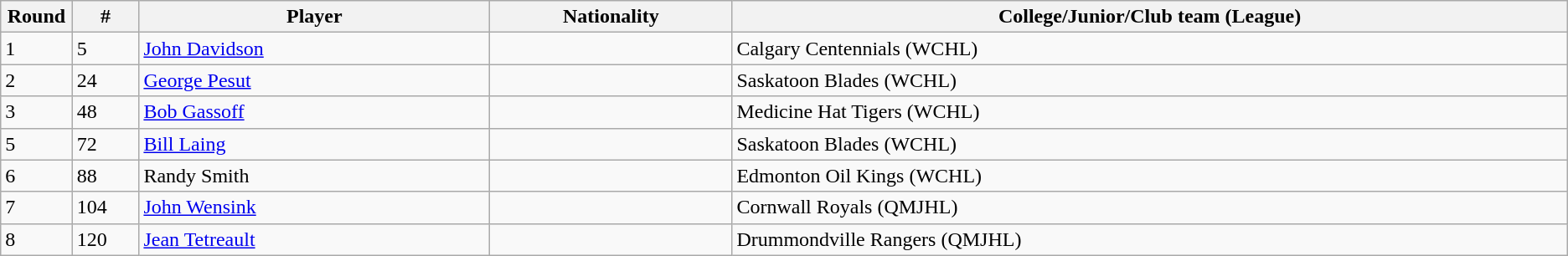<table class="wikitable">
<tr align="center">
<th bgcolor="#DDDDFF" width="4.0%">Round</th>
<th bgcolor="#DDDDFF" width="4.0%">#</th>
<th bgcolor="#DDDDFF" width="21.0%">Player</th>
<th bgcolor="#DDDDFF" width="14.5%">Nationality</th>
<th bgcolor="#DDDDFF" width="50.0%">College/Junior/Club team (League)</th>
</tr>
<tr>
<td>1</td>
<td>5</td>
<td><a href='#'>John Davidson</a></td>
<td></td>
<td>Calgary Centennials (WCHL)</td>
</tr>
<tr>
<td>2</td>
<td>24</td>
<td><a href='#'>George Pesut</a></td>
<td></td>
<td>Saskatoon Blades (WCHL)</td>
</tr>
<tr>
<td>3</td>
<td>48</td>
<td><a href='#'>Bob Gassoff</a></td>
<td></td>
<td>Medicine Hat Tigers (WCHL)</td>
</tr>
<tr>
<td>5</td>
<td>72</td>
<td><a href='#'>Bill Laing</a></td>
<td></td>
<td>Saskatoon Blades (WCHL)</td>
</tr>
<tr>
<td>6</td>
<td>88</td>
<td>Randy Smith</td>
<td></td>
<td>Edmonton Oil Kings (WCHL)</td>
</tr>
<tr>
<td>7</td>
<td>104</td>
<td><a href='#'>John Wensink</a></td>
<td></td>
<td>Cornwall Royals (QMJHL)</td>
</tr>
<tr>
<td>8</td>
<td>120</td>
<td><a href='#'>Jean Tetreault</a></td>
<td></td>
<td>Drummondville Rangers (QMJHL)</td>
</tr>
</table>
